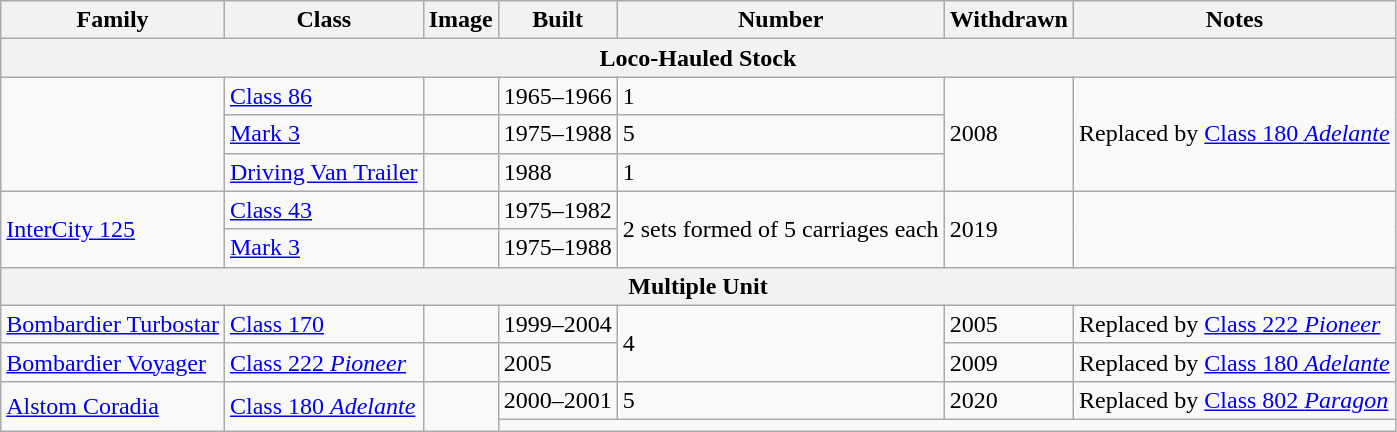<table class="wikitable">
<tr>
<th>Family</th>
<th>Class</th>
<th>Image</th>
<th>Built</th>
<th>Number</th>
<th>Withdrawn</th>
<th>Notes</th>
</tr>
<tr>
<th colspan="7">Loco-Hauled Stock</th>
</tr>
<tr>
<td rowspan="3"></td>
<td><a href='#'>Class 86</a></td>
<td></td>
<td>1965–1966</td>
<td>1</td>
<td rowspan="3">2008</td>
<td rowspan="3">Replaced by <a href='#'>Class 180 <em>Adelante</em></a></td>
</tr>
<tr>
<td><a href='#'>Mark 3</a></td>
<td></td>
<td>1975–1988</td>
<td>5</td>
</tr>
<tr>
<td><a href='#'>Driving Van Trailer</a></td>
<td></td>
<td>1988</td>
<td>1</td>
</tr>
<tr>
<td rowspan="2"><a href='#'>InterCity 125</a></td>
<td><a href='#'>Class 43</a></td>
<td></td>
<td>1975–1982</td>
<td rowspan="2">2 sets formed of 5 carriages each</td>
<td rowspan="2">2019</td>
<td rowspan="2"></td>
</tr>
<tr>
<td><a href='#'>Mark 3</a></td>
<td></td>
<td>1975–1988</td>
</tr>
<tr>
<th colspan="7">Multiple Unit</th>
</tr>
<tr>
<td><a href='#'>Bombardier Turbostar</a></td>
<td><a href='#'>Class 170</a></td>
<td></td>
<td>1999–2004</td>
<td rowspan="2">4</td>
<td>2005</td>
<td>Replaced by <a href='#'>Class 222 <em>Pioneer</em></a></td>
</tr>
<tr>
<td><a href='#'>Bombardier Voyager</a></td>
<td><a href='#'>Class 222 <em>Pioneer</em></a></td>
<td></td>
<td>2005</td>
<td>2009</td>
<td>Replaced by <a href='#'>Class 180 <em>Adelante</em></a></td>
</tr>
<tr>
<td rowspan="2"><a href='#'>Alstom Coradia</a></td>
<td rowspan="2"><a href='#'>Class 180 <em>Adelante</em></a></td>
<td rowspan="2"></td>
<td>2000–2001</td>
<td>5</td>
<td>2020</td>
<td>Replaced by <a href='#'>Class 802 <em>Paragon</em></a></td>
</tr>
<tr>
<td colspan="4"></td>
</tr>
</table>
